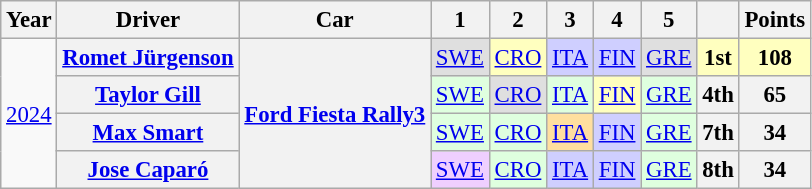<table class="wikitable" border="1" style="text-align:center; font-size:95%;">
<tr>
<th>Year</th>
<th>Driver</th>
<th>Car</th>
<th>1</th>
<th>2</th>
<th>3</th>
<th>4</th>
<th>5</th>
<th></th>
<th>Points</th>
</tr>
<tr>
<td rowspan="4"><a href='#'>2024</a></td>
<th> <a href='#'>Romet Jürgenson</a></th>
<th rowspan="4"><a href='#'>Ford Fiesta Rally3</a></th>
<td style="background:#DFDFDF;"><a href='#'>SWE</a><br></td>
<td style="background:#FFFFBF;"><a href='#'>CRO</a><br></td>
<td style="background:#CFCFFF;"><a href='#'>ITA</a><br></td>
<td style="background:#CFCFFF;"><a href='#'>FIN</a><br></td>
<td style="background:#DFDFDF;"><a href='#'>GRE</a><br></td>
<th style="background:#FFFFBF;">1st</th>
<th style="background:#FFFFBF;">108</th>
</tr>
<tr>
<th> <a href='#'>Taylor Gill</a></th>
<td style="background:#DFFFDF;"><a href='#'>SWE</a><br></td>
<td style="background:#DFDFDF;"><a href='#'>CRO</a><br></td>
<td style="background:#DFFFDF;"><a href='#'>ITA</a><br></td>
<td style="background:#FFFFBF;"><a href='#'>FIN</a><br></td>
<td style="background:#DFFFDF;"><a href='#'>GRE</a><br></td>
<th>4th</th>
<th>65</th>
</tr>
<tr>
<th> <a href='#'>Max Smart</a></th>
<td style="background:#DFFFDF;"><a href='#'>SWE</a><br></td>
<td style="background:#DFFFDF;"><a href='#'>CRO</a><br></td>
<td style="background:#FFDF9F;"><a href='#'>ITA</a><br></td>
<td style="background:#CFCFFF;"><a href='#'>FIN</a><br></td>
<td style="background:#DFFFDF;"><a href='#'>GRE</a><br></td>
<th>7th</th>
<th>34</th>
</tr>
<tr>
<th> <a href='#'>Jose Caparó</a></th>
<td style="background:#EFCFFF;"><a href='#'>SWE</a><br></td>
<td style="background:#DFFFDF;"><a href='#'>CRO</a><br></td>
<td style="background:#CFCFFF;"><a href='#'>ITA</a><br></td>
<td style="background:#CFCFFF;"><a href='#'>FIN</a><br></td>
<td style="background:#DFFFDF;"><a href='#'>GRE</a><br></td>
<th>8th</th>
<th>34</th>
</tr>
</table>
